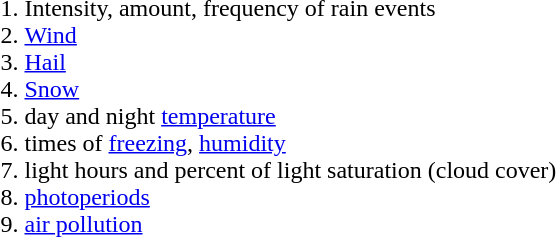<table>
<tr>
<td><br><ol><li>Intensity, amount, frequency of rain events</li><li><a href='#'>Wind</a></li><li><a href='#'>Hail</a></li><li><a href='#'>Snow</a></li><li>day and night <a href='#'>temperature</a></li><li>times of <a href='#'>freezing</a>, <a href='#'>humidity</a></li><li>light hours and percent of light saturation (cloud cover)</li><li><a href='#'>photoperiods</a></li><li><a href='#'>air pollution</a></li></ol></td>
</tr>
</table>
